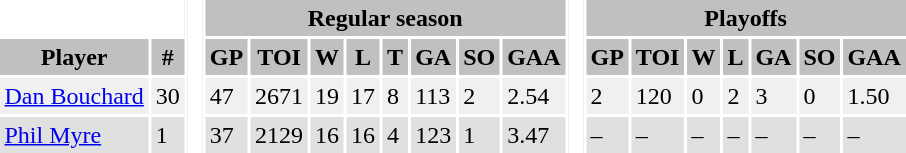<table BORDER="0" CELLPADDING="3" CELLSPACING="2" ID="Table1">
<tr ALIGN="center" bgcolor="#c0c0c0">
<th ALIGN="center" colspan="2" bgcolor="#ffffff"> </th>
<th ALIGN="center" rowspan="99" bgcolor="#ffffff"> </th>
<th ALIGN="center" colspan="8">Regular season</th>
<th ALIGN="center" rowspan="99" bgcolor="#ffffff"> </th>
<th ALIGN="center" colspan="7">Playoffs</th>
</tr>
<tr ALIGN="center" bgcolor="#c0c0c0">
<th ALIGN="center">Player</th>
<th ALIGN="center">#</th>
<th ALIGN="center">GP</th>
<th ALIGN="center">TOI</th>
<th ALIGN="center">W</th>
<th ALIGN="center">L</th>
<th ALIGN="center">T</th>
<th ALIGN="center">GA</th>
<th ALIGN="center">SO</th>
<th ALIGN="center">GAA</th>
<th ALIGN="center">GP</th>
<th ALIGN="center">TOI</th>
<th ALIGN="center">W</th>
<th ALIGN="center">L</th>
<th ALIGN="center">GA</th>
<th ALIGN="center">SO</th>
<th ALIGN="center">GAA</th>
</tr>
<tr bgcolor="#f0f0f0">
<td><a href='#'>Dan Bouchard</a></td>
<td>30</td>
<td>47</td>
<td>2671</td>
<td>19</td>
<td>17</td>
<td>8</td>
<td>113</td>
<td>2</td>
<td>2.54</td>
<td>2</td>
<td>120</td>
<td>0</td>
<td>2</td>
<td>3</td>
<td>0</td>
<td>1.50</td>
</tr>
<tr bgcolor="#e0e0e0">
<td><a href='#'>Phil Myre</a></td>
<td>1</td>
<td>37</td>
<td>2129</td>
<td>16</td>
<td>16</td>
<td>4</td>
<td>123</td>
<td>1</td>
<td>3.47</td>
<td>–</td>
<td>–</td>
<td>–</td>
<td>–</td>
<td>–</td>
<td>–</td>
<td>–</td>
</tr>
</table>
